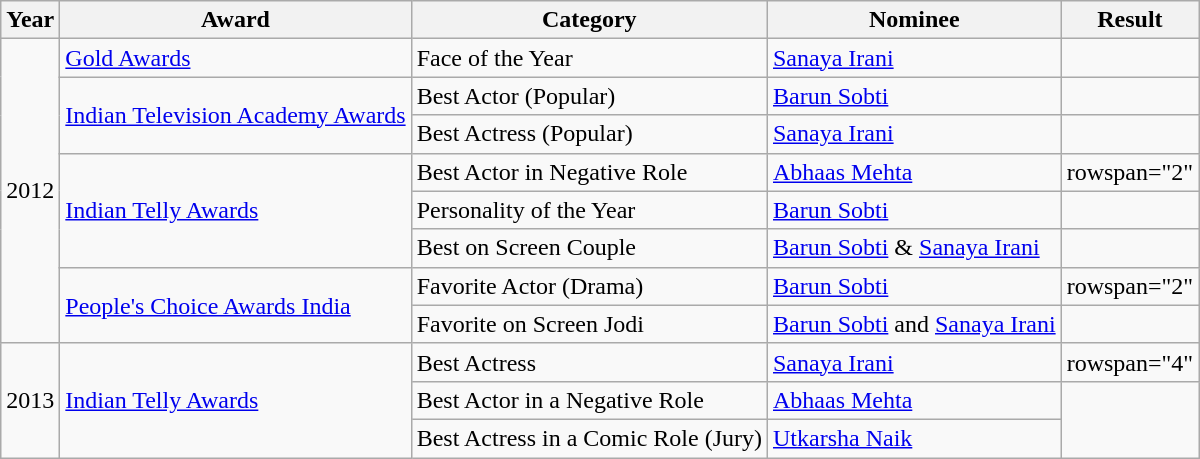<table class="wikitable sortable">
<tr>
<th>Year</th>
<th>Award</th>
<th>Category</th>
<th>Nominee</th>
<th>Result</th>
</tr>
<tr>
<td rowspan="8">2012</td>
<td><a href='#'>Gold Awards</a></td>
<td>Face of the Year</td>
<td><a href='#'>Sanaya Irani</a></td>
<td></td>
</tr>
<tr>
<td rowspan="2"><a href='#'>Indian Television Academy Awards</a></td>
<td>Best Actor (Popular)</td>
<td><a href='#'>Barun Sobti</a></td>
<td></td>
</tr>
<tr>
<td>Best Actress (Popular)</td>
<td><a href='#'>Sanaya Irani</a></td>
<td></td>
</tr>
<tr>
<td rowspan="3"><a href='#'>Indian Telly Awards</a></td>
<td>Best Actor in Negative Role</td>
<td><a href='#'>Abhaas Mehta</a></td>
<td>rowspan="2" </td>
</tr>
<tr>
<td>Personality of the Year</td>
<td><a href='#'>Barun Sobti</a></td>
</tr>
<tr>
<td>Best on Screen Couple</td>
<td><a href='#'>Barun Sobti</a> & <a href='#'>Sanaya Irani</a></td>
<td></td>
</tr>
<tr>
<td rowspan="2"><a href='#'>People's Choice Awards India</a></td>
<td>Favorite Actor (Drama)</td>
<td><a href='#'>Barun Sobti</a></td>
<td>rowspan="2" </td>
</tr>
<tr>
<td>Favorite on Screen Jodi</td>
<td><a href='#'>Barun Sobti</a> and <a href='#'>Sanaya Irani</a></td>
</tr>
<tr>
<td rowspan="3">2013</td>
<td rowspan="3"><a href='#'>Indian Telly Awards</a></td>
<td>Best Actress</td>
<td><a href='#'>Sanaya Irani</a></td>
<td>rowspan="4" </td>
</tr>
<tr>
<td>Best Actor in a Negative Role</td>
<td><a href='#'>Abhaas Mehta</a></td>
</tr>
<tr>
<td>Best Actress in a Comic Role (Jury)</td>
<td><a href='#'>Utkarsha Naik</a></td>
</tr>
</table>
